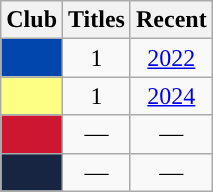<table class="wikitable" style="text-align:center; width=60%;">
<tr>
<th>Club</th>
<th>Titles</th>
<th>Recent</th>
</tr>
<tr>
<td style=background-color:#0046AD;color:#DF0101><strong><a href='#'></a></strong></td>
<td>1</td>
<td><a href='#'>2022</a></td>
</tr>
<tr>
<td style=background-color:#FCFF84;color:#AD9759><strong><a href='#'></a></strong></td>
<td>1</td>
<td><a href='#'>2024</a></td>
</tr>
<tr>
<td style=background-color:#CD1731;color:#FFFFFF><strong><a href='#'></a></strong></td>
<td>—</td>
<td>—</td>
</tr>
<tr>
<td style=background-color:#172442;color:Goldenrod><strong><a href='#'></a></strong></td>
<td>—</td>
<td>—</td>
</tr>
</table>
